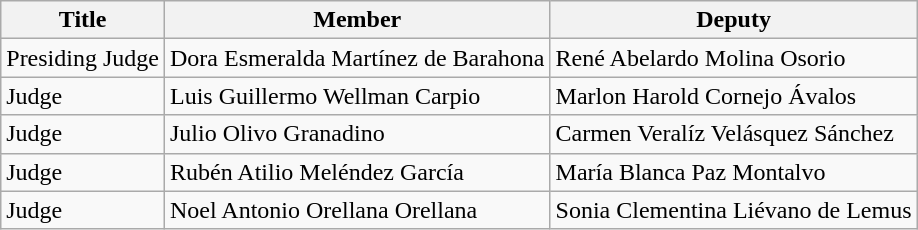<table class="wikitable">
<tr>
<th>Title</th>
<th>Member</th>
<th>Deputy</th>
</tr>
<tr>
<td>Presiding Judge</td>
<td>Dora Esmeralda Martínez de Barahona</td>
<td>René Abelardo Molina Osorio</td>
</tr>
<tr>
<td>Judge</td>
<td>Luis Guillermo Wellman Carpio</td>
<td>Marlon Harold Cornejo Ávalos</td>
</tr>
<tr>
<td>Judge</td>
<td>Julio Olivo Granadino</td>
<td>Carmen Veralíz Velásquez Sánchez</td>
</tr>
<tr>
<td>Judge</td>
<td>Rubén Atilio Meléndez García</td>
<td>María Blanca Paz Montalvo</td>
</tr>
<tr>
<td>Judge</td>
<td>Noel Antonio Orellana Orellana</td>
<td>Sonia Clementina Liévano de Lemus</td>
</tr>
</table>
